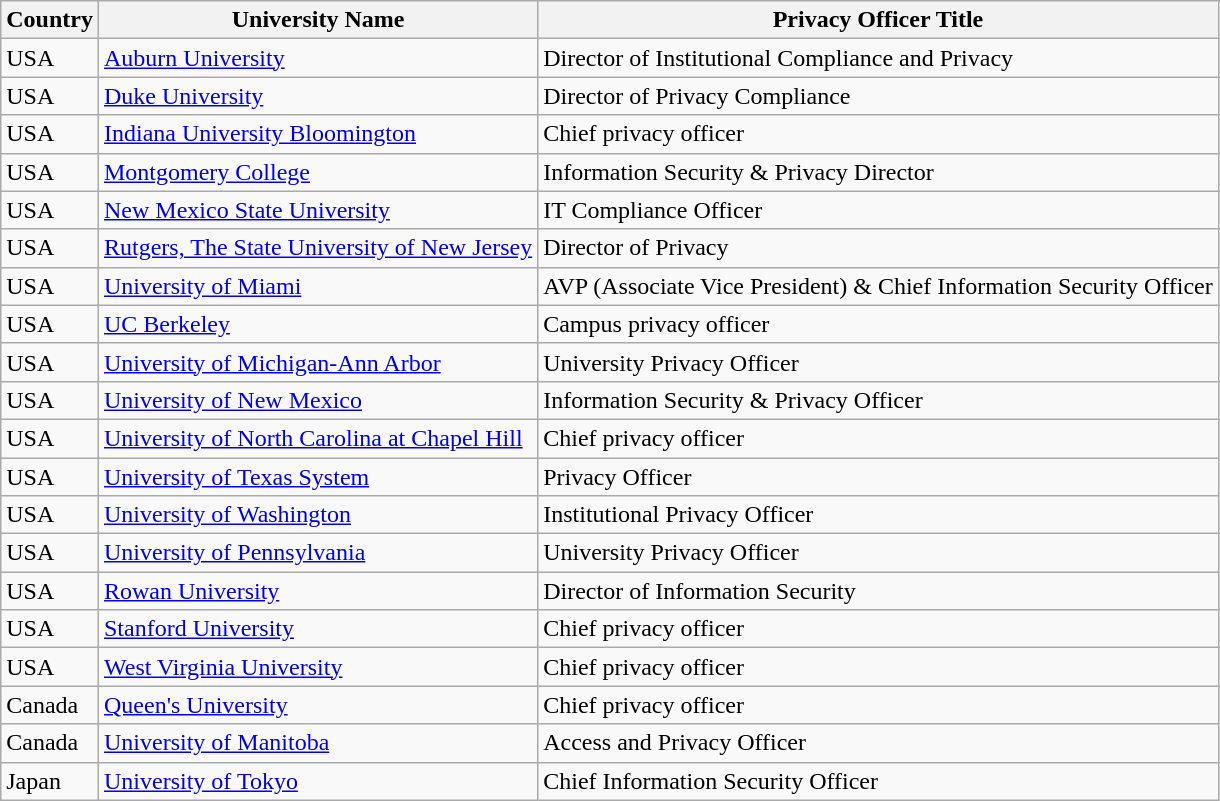<table class="wikitable">
<tr>
<th>Country</th>
<th>University Name</th>
<th>Privacy Officer Title</th>
</tr>
<tr>
<td>USA</td>
<td><a href='#'>Auburn University</a></td>
<td>Director of Institutional Compliance and Privacy</td>
</tr>
<tr>
<td>USA</td>
<td><a href='#'>Duke University</a></td>
<td>Director of Privacy Compliance</td>
</tr>
<tr>
<td>USA</td>
<td><a href='#'>Indiana University Bloomington</a></td>
<td>Chief privacy officer</td>
</tr>
<tr>
<td>USA</td>
<td><a href='#'>Montgomery College</a></td>
<td>Information Security & Privacy Director</td>
</tr>
<tr>
<td>USA</td>
<td><a href='#'>New Mexico State University</a></td>
<td>IT Compliance Officer</td>
</tr>
<tr>
<td>USA</td>
<td><a href='#'>Rutgers, The State University of New Jersey</a></td>
<td>Director of Privacy</td>
</tr>
<tr>
<td>USA</td>
<td><a href='#'>University of Miami</a></td>
<td>AVP (Associate Vice President) & Chief Information Security Officer</td>
</tr>
<tr>
<td>USA</td>
<td><a href='#'>UC Berkeley</a></td>
<td>Campus privacy officer</td>
</tr>
<tr>
<td>USA</td>
<td><a href='#'>University of Michigan-Ann Arbor</a></td>
<td>University Privacy Officer</td>
</tr>
<tr>
<td>USA</td>
<td><a href='#'>University of New Mexico</a></td>
<td>Information Security & Privacy Officer</td>
</tr>
<tr>
<td>USA</td>
<td><a href='#'>University of North Carolina at Chapel Hill</a></td>
<td>Chief privacy officer</td>
</tr>
<tr>
<td>USA</td>
<td><a href='#'>University of Texas System</a></td>
<td>Privacy Officer</td>
</tr>
<tr>
<td>USA</td>
<td><a href='#'>University of Washington</a></td>
<td>Institutional Privacy Officer</td>
</tr>
<tr>
<td>USA</td>
<td><a href='#'>University of Pennsylvania</a></td>
<td>University Privacy Officer</td>
</tr>
<tr>
<td>USA</td>
<td><a href='#'>Rowan University</a></td>
<td>Director of Information Security</td>
</tr>
<tr>
<td>USA</td>
<td><a href='#'>Stanford University</a></td>
<td>Chief privacy officer</td>
</tr>
<tr>
<td>USA</td>
<td><a href='#'>West Virginia University</a></td>
<td>Chief privacy officer</td>
</tr>
<tr>
<td>Canada</td>
<td><a href='#'>Queen's University</a></td>
<td>Chief privacy officer</td>
</tr>
<tr>
<td>Canada</td>
<td><a href='#'>University of Manitoba</a></td>
<td>Access and Privacy Officer</td>
</tr>
<tr>
<td>Japan</td>
<td><a href='#'>University of Tokyo</a></td>
<td>Chief Information Security Officer</td>
</tr>
</table>
